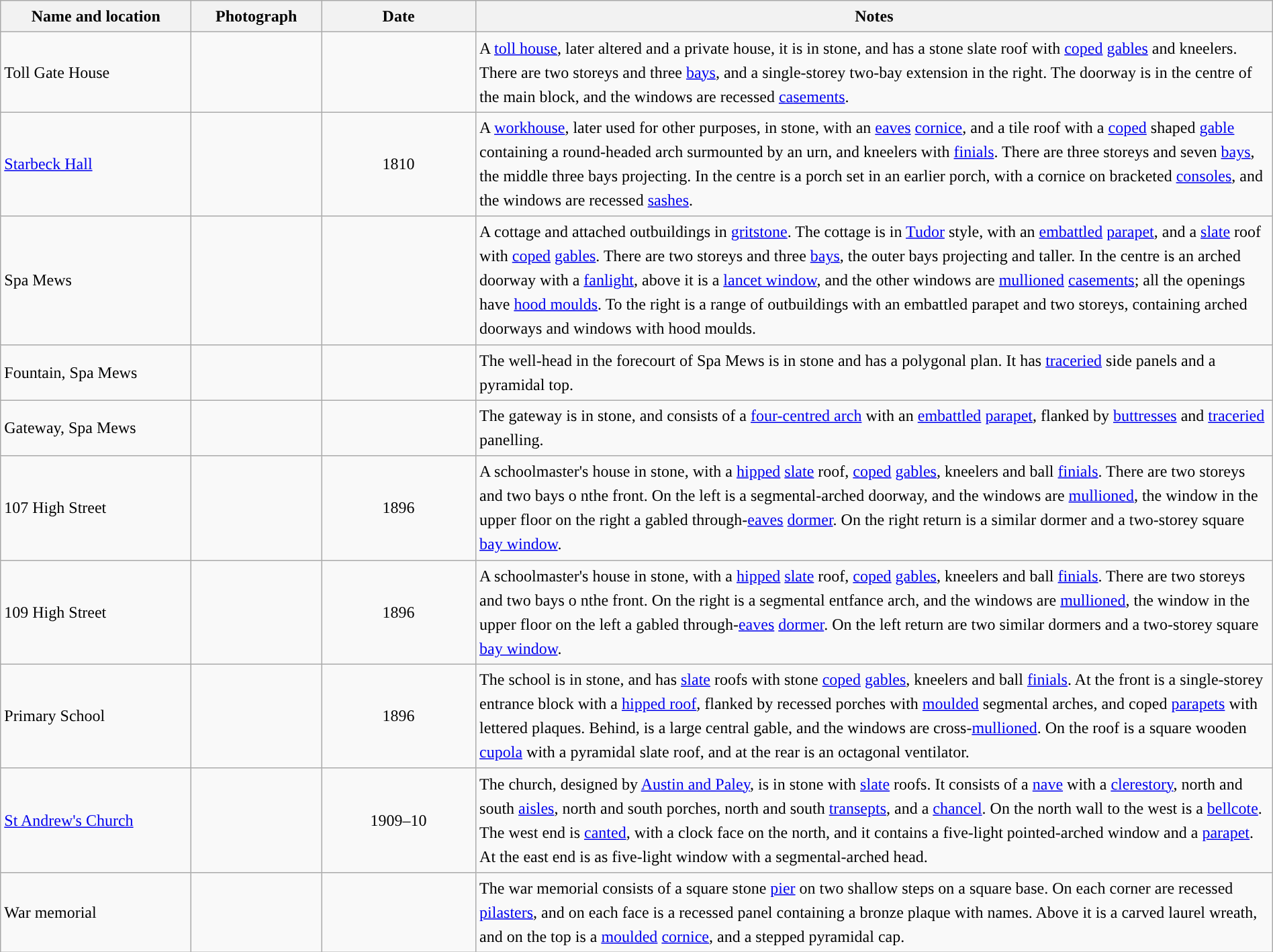<table class="wikitable sortable plainrowheaders" style="width:100%;border:0px;text-align:left;line-height:150%;">
<tr>
<th scope="col"  style="width:150px">Name and location</th>
<th scope="col"  style="width:100px" class="unsortable">Photograph</th>
<th scope="col"  style="width:120px">Date</th>
<th scope="col"  style="width:650px" class="unsortable">Notes</th>
</tr>
<tr>
<td>Toll Gate House<br><small></small></td>
<td></td>
<td align="center"></td>
<td>A <a href='#'>toll house</a>, later altered and a private house, it is in stone, and has a stone slate roof with <a href='#'>coped</a> <a href='#'>gables</a> and kneelers.  There are two storeys and three <a href='#'>bays</a>, and a single-storey two-bay extension in the right.  The doorway is in the centre of the main block, and the windows are recessed <a href='#'>casements</a>.</td>
</tr>
<tr>
<td><a href='#'>Starbeck Hall</a><br><small></small></td>
<td></td>
<td align="center">1810</td>
<td>A <a href='#'>workhouse</a>, later used for other purposes, in stone, with an <a href='#'>eaves</a> <a href='#'>cornice</a>, and a tile roof with a <a href='#'>coped</a> shaped <a href='#'>gable</a> containing a round-headed arch surmounted by an urn, and kneelers with <a href='#'>finials</a>.  There are three storeys and seven <a href='#'>bays</a>, the middle three bays projecting.  In the centre is a porch set in an earlier porch, with a cornice on bracketed <a href='#'>consoles</a>, and the windows are recessed <a href='#'>sashes</a>.</td>
</tr>
<tr>
<td>Spa Mews<br><small></small></td>
<td></td>
<td align="center"></td>
<td>A cottage and attached outbuildings in <a href='#'>gritstone</a>. The cottage is in <a href='#'>Tudor</a> style, with an <a href='#'>embattled</a> <a href='#'>parapet</a>, and a <a href='#'>slate</a> roof with <a href='#'>coped</a> <a href='#'>gables</a>. There are two storeys and three <a href='#'>bays</a>, the outer bays projecting and taller. In the centre is an arched doorway with a <a href='#'>fanlight</a>, above it is a <a href='#'>lancet window</a>, and the other windows are <a href='#'>mullioned</a> <a href='#'>casements</a>; all the openings have <a href='#'>hood moulds</a>. To the right is a range of outbuildings with an embattled parapet and two storeys, containing arched doorways and windows with hood moulds.</td>
</tr>
<tr>
<td>Fountain, Spa Mews<br><small></small></td>
<td></td>
<td align="center"></td>
<td>The well-head in the forecourt of Spa Mews is in stone and has a polygonal plan.  It has <a href='#'>traceried</a> side panels and a pyramidal top.</td>
</tr>
<tr>
<td>Gateway, Spa Mews<br><small></small></td>
<td></td>
<td align="center"></td>
<td>The gateway is in stone, and consists of a <a href='#'>four-centred arch</a> with an <a href='#'>embattled</a> <a href='#'>parapet</a>, flanked by <a href='#'>buttresses</a> and <a href='#'>traceried</a> panelling.</td>
</tr>
<tr>
<td>107 High Street<br><small></small></td>
<td></td>
<td align="center">1896</td>
<td>A schoolmaster's house in stone, with a <a href='#'>hipped</a> <a href='#'>slate</a> roof, <a href='#'>coped</a> <a href='#'>gables</a>, kneelers and ball <a href='#'>finials</a>. There are two storeys and two bays o nthe front. On the left is a segmental-arched doorway, and the windows are <a href='#'>mullioned</a>, the window in the upper floor on the right a gabled through-<a href='#'>eaves</a> <a href='#'>dormer</a>. On the right return is a similar dormer and a two-storey square <a href='#'>bay window</a>.</td>
</tr>
<tr>
<td>109 High Street<br><small></small></td>
<td></td>
<td align="center">1896</td>
<td>A schoolmaster's house in stone, with a <a href='#'>hipped</a> <a href='#'>slate</a> roof, <a href='#'>coped</a> <a href='#'>gables</a>, kneelers and ball <a href='#'>finials</a>. There are two storeys and two bays o nthe front. On the right is a segmental entfance arch, and the windows are <a href='#'>mullioned</a>, the window in the upper floor on the left a gabled through-<a href='#'>eaves</a> <a href='#'>dormer</a>. On the left return are two similar dormers and a two-storey square <a href='#'>bay window</a>.</td>
</tr>
<tr>
<td>Primary School<br><small></small></td>
<td></td>
<td align="center">1896</td>
<td>The school is in stone, and has <a href='#'>slate</a> roofs with stone <a href='#'>coped</a> <a href='#'>gables</a>, kneelers and ball <a href='#'>finials</a>.  At the front is a single-storey entrance block with a <a href='#'>hipped roof</a>, flanked by recessed porches with <a href='#'>moulded</a> segmental arches, and coped <a href='#'>parapets</a> with lettered plaques.  Behind, is a large central gable, and the windows are cross-<a href='#'>mullioned</a>.  On the roof is a square wooden <a href='#'>cupola</a> with a pyramidal slate roof, and at the rear is an octagonal ventilator.</td>
</tr>
<tr>
<td><a href='#'>St Andrew's Church</a><br><small></small></td>
<td></td>
<td align="center">1909–10</td>
<td>The church, designed by <a href='#'>Austin and Paley</a>, is in stone with <a href='#'>slate</a> roofs. It consists of a <a href='#'>nave</a> with a <a href='#'>clerestory</a>, north and south <a href='#'>aisles</a>, north and south porches, north and south <a href='#'>transepts</a>, and a <a href='#'>chancel</a>. On the north wall to the west is a <a href='#'>bellcote</a>. The west end is <a href='#'>canted</a>, with a clock face on the north, and it contains a five-light pointed-arched window and a <a href='#'>parapet</a>. At the east end is as five-light window with a segmental-arched head.</td>
</tr>
<tr>
<td>War memorial<br><small></small></td>
<td></td>
<td align="center"></td>
<td>The war memorial consists of a square stone <a href='#'>pier</a> on two shallow steps on a square base.  On each corner are recessed <a href='#'>pilasters</a>, and on each face is a recessed panel containing a bronze plaque with names.  Above it is a carved laurel wreath, and on the top is a <a href='#'>moulded</a> <a href='#'>cornice</a>, and a stepped pyramidal cap.</td>
</tr>
<tr>
</tr>
</table>
